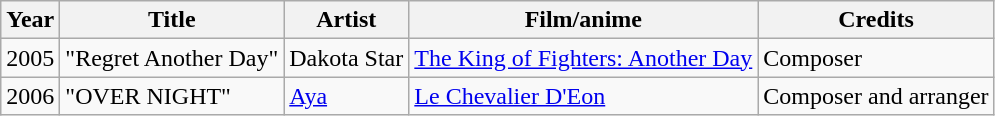<table class="wikitable sortable">
<tr>
<th>Year</th>
<th>Title</th>
<th>Artist</th>
<th>Film/anime</th>
<th>Credits</th>
</tr>
<tr>
<td>2005</td>
<td>"Regret Another Day"</td>
<td>Dakota Star</td>
<td><a href='#'>The King of Fighters: Another Day</a></td>
<td>Composer</td>
</tr>
<tr>
<td>2006</td>
<td>"OVER NIGHT"</td>
<td><a href='#'>Aya</a></td>
<td><a href='#'>Le Chevalier D'Eon</a></td>
<td>Composer and arranger</td>
</tr>
</table>
